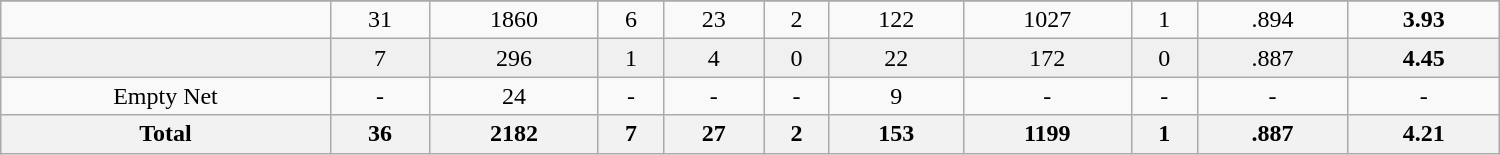<table class="wikitable sortable" width ="1000">
<tr align="center">
</tr>
<tr align="center" bgcolor="">
<td></td>
<td>31</td>
<td>1860</td>
<td>6</td>
<td>23</td>
<td>2</td>
<td>122</td>
<td>1027</td>
<td>1</td>
<td>.894</td>
<td><strong>3.93</strong></td>
</tr>
<tr align="center" bgcolor="f0f0f0">
<td></td>
<td>7</td>
<td>296</td>
<td>1</td>
<td>4</td>
<td>0</td>
<td>22</td>
<td>172</td>
<td>0</td>
<td>.887</td>
<td><strong>4.45</strong></td>
</tr>
<tr align="center" bgcolor="">
<td>Empty Net</td>
<td>-</td>
<td>24</td>
<td>-</td>
<td>-</td>
<td>-</td>
<td>9</td>
<td>-</td>
<td>-</td>
<td>-</td>
<td>-</td>
</tr>
<tr>
<th>Total</th>
<th>36</th>
<th>2182</th>
<th>7</th>
<th>27</th>
<th>2</th>
<th>153</th>
<th>1199</th>
<th>1</th>
<th>.887</th>
<th>4.21</th>
</tr>
</table>
